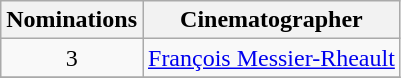<table class="wikitable" style="text-align:center;">
<tr>
<th scope="col" width="17">Nominations</th>
<th scope="col" align="center">Cinematographer</th>
</tr>
<tr>
<td rowspan="1" style="text-align:center;">3</td>
<td><a href='#'>François Messier-Rheault</a></td>
</tr>
<tr>
</tr>
</table>
